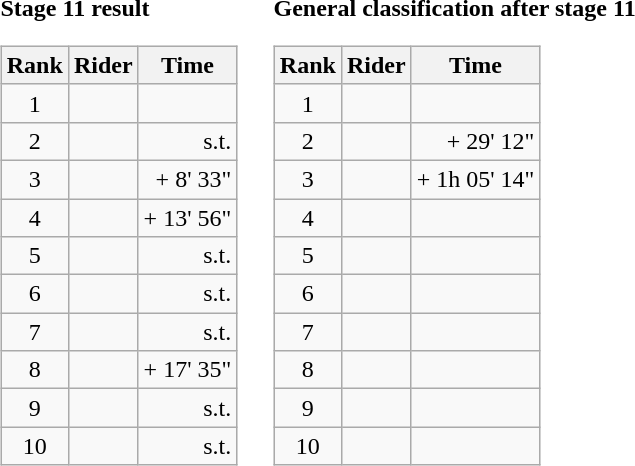<table>
<tr>
<td><strong>Stage 11 result</strong><br><table class="wikitable">
<tr>
<th scope="col">Rank</th>
<th scope="col">Rider</th>
<th scope="col">Time</th>
</tr>
<tr>
<td style="text-align:center;">1</td>
<td></td>
<td style="text-align:right;"></td>
</tr>
<tr>
<td style="text-align:center;">2</td>
<td></td>
<td style="text-align:right;">s.t.</td>
</tr>
<tr>
<td style="text-align:center;">3</td>
<td></td>
<td style="text-align:right;">+ 8' 33"</td>
</tr>
<tr>
<td style="text-align:center;">4</td>
<td></td>
<td style="text-align:right;">+ 13' 56"</td>
</tr>
<tr>
<td style="text-align:center;">5</td>
<td></td>
<td style="text-align:right;">s.t.</td>
</tr>
<tr>
<td style="text-align:center;">6</td>
<td></td>
<td style="text-align:right;">s.t.</td>
</tr>
<tr>
<td style="text-align:center;">7</td>
<td></td>
<td style="text-align:right;">s.t.</td>
</tr>
<tr>
<td style="text-align:center;">8</td>
<td></td>
<td style="text-align:right;">+ 17' 35"</td>
</tr>
<tr>
<td style="text-align:center;">9</td>
<td></td>
<td style="text-align:right;">s.t.</td>
</tr>
<tr>
<td style="text-align:center;">10</td>
<td></td>
<td style="text-align:right;">s.t.</td>
</tr>
</table>
</td>
<td></td>
<td><strong>General classification after stage 11</strong><br><table class="wikitable">
<tr>
<th scope="col">Rank</th>
<th scope="col">Rider</th>
<th scope="col">Time</th>
</tr>
<tr>
<td style="text-align:center;">1</td>
<td></td>
<td style="text-align:right;"></td>
</tr>
<tr>
<td style="text-align:center;">2</td>
<td></td>
<td style="text-align:right;">+ 29' 12"</td>
</tr>
<tr>
<td style="text-align:center;">3</td>
<td></td>
<td style="text-align:right;">+ 1h 05' 14"</td>
</tr>
<tr>
<td style="text-align:center;">4</td>
<td></td>
<td></td>
</tr>
<tr>
<td style="text-align:center;">5</td>
<td></td>
<td></td>
</tr>
<tr>
<td style="text-align:center;">6</td>
<td></td>
<td></td>
</tr>
<tr>
<td style="text-align:center;">7</td>
<td></td>
<td></td>
</tr>
<tr>
<td style="text-align:center;">8</td>
<td></td>
<td></td>
</tr>
<tr>
<td style="text-align:center;">9</td>
<td></td>
<td></td>
</tr>
<tr>
<td style="text-align:center;">10</td>
<td></td>
<td></td>
</tr>
</table>
</td>
</tr>
</table>
